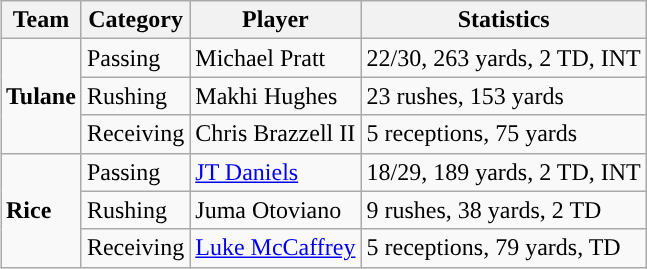<table class="wikitable" style="float: right;">
<tr>
<th>Team</th>
<th>Category</th>
<th>Player</th>
<th>Statistics</th>
</tr>
<tr>
<td rowspan=3><strong>Tulane</strong></td>
<td>Passing</td>
<td>Michael Pratt</td>
<td>22/30, 263 yards, 2 TD, INT</td>
</tr>
<tr>
<td>Rushing</td>
<td>Makhi Hughes</td>
<td>23 rushes, 153 yards</td>
</tr>
<tr>
<td>Receiving</td>
<td>Chris Brazzell II</td>
<td>5 receptions, 75 yards</td>
</tr>
<tr>
<td rowspan=3><strong>Rice</strong></td>
<td>Passing</td>
<td><a href='#'>JT Daniels</a></td>
<td>18/29, 189 yards, 2 TD, INT</td>
</tr>
<tr>
<td>Rushing</td>
<td>Juma Otoviano</td>
<td>9 rushes, 38 yards, 2 TD</td>
</tr>
<tr>
<td>Receiving</td>
<td><a href='#'>Luke McCaffrey</a></td>
<td>5 receptions, 79 yards, TD</td>
</tr>
</table>
